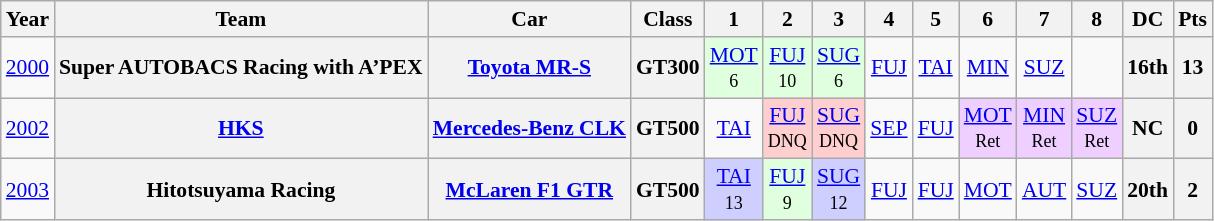<table class="wikitable" style="text-align:center; font-size:90%">
<tr>
<th>Year</th>
<th>Team</th>
<th>Car</th>
<th>Class</th>
<th>1</th>
<th>2</th>
<th>3</th>
<th>4</th>
<th>5</th>
<th>6</th>
<th>7</th>
<th>8</th>
<th>DC</th>
<th>Pts</th>
</tr>
<tr>
<td><a href='#'>2000</a></td>
<th>Super AUTOBACS Racing with A’PEX</th>
<th><a href='#'>Toyota MR-S</a></th>
<th>GT300</th>
<td style="background:#DFFFDF;"><a href='#'>MOT</a><br><small>6</small></td>
<td style="background:#DFFFDF;"><a href='#'>FUJ</a><br><small>10</small></td>
<td style="background:#DFFFDF;"><a href='#'>SUG</a><br><small>6</small></td>
<td><a href='#'>FUJ</a><br><small></small></td>
<td><a href='#'>TAI</a><br><small></small></td>
<td><a href='#'>MIN</a><br><small></small></td>
<td><a href='#'>SUZ</a><br><small></small></td>
<td></td>
<th>16th</th>
<th>13</th>
</tr>
<tr>
<td><a href='#'>2002</a></td>
<th><a href='#'>HKS</a></th>
<th><a href='#'>Mercedes-Benz CLK</a></th>
<th>GT500</th>
<td><a href='#'>TAI</a></td>
<td style="background:#FFCFCF;"><a href='#'>FUJ</a><br><small>DNQ</small></td>
<td style="background:#FFCFCF;"><a href='#'>SUG</a><br><small>DNQ</small></td>
<td><a href='#'>SEP</a></td>
<td><a href='#'>FUJ</a></td>
<td style="background:#EFCFFF;"><a href='#'>MOT</a><br><small>Ret</small></td>
<td style="background:#EFCFFF;"><a href='#'>MIN</a><br><small>Ret</small></td>
<td style="background:#EFCFFF;"><a href='#'>SUZ</a><br><small>Ret</small></td>
<th>NC</th>
<th>0</th>
</tr>
<tr>
<td><a href='#'>2003</a></td>
<th>Hitotsuyama Racing</th>
<th><a href='#'>McLaren F1 GTR</a></th>
<th>GT500</th>
<td style="background:#CFCFFF;"><a href='#'>TAI</a><br><small>13</small></td>
<td style="background:#DFFFDF;"><a href='#'>FUJ</a><br><small>9</small></td>
<td style="background:#CFCFFF;"><a href='#'>SUG</a><br><small>12</small></td>
<td><a href='#'>FUJ</a><br><small></small></td>
<td><a href='#'>FUJ</a><br><small></small></td>
<td><a href='#'>MOT</a><br><small></small></td>
<td><a href='#'>AUT</a><br><small></small></td>
<td><a href='#'>SUZ</a><br><small></small></td>
<th>20th</th>
<th>2</th>
</tr>
</table>
